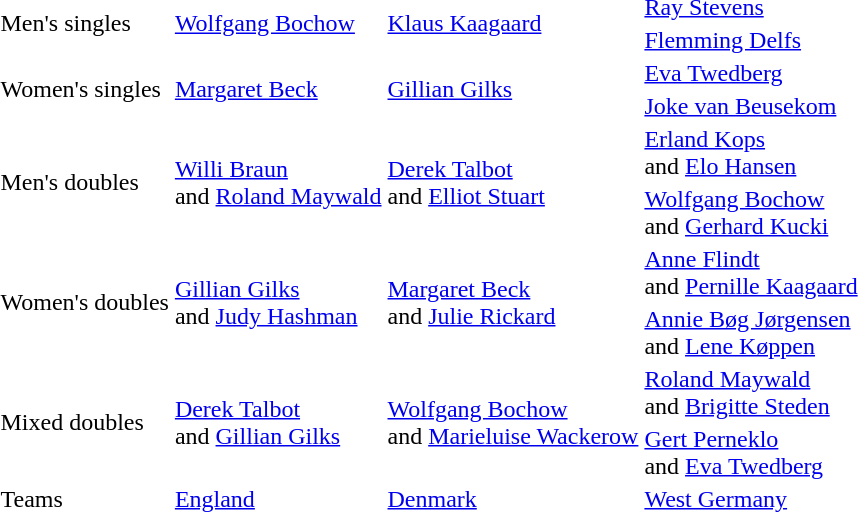<table>
<tr>
<td rowspan=2>Men's singles</td>
<td rowspan=2> <a href='#'>Wolfgang Bochow</a></td>
<td rowspan=2> <a href='#'>Klaus Kaagaard</a></td>
<td> <a href='#'>Ray Stevens</a></td>
</tr>
<tr>
<td> <a href='#'>Flemming Delfs</a></td>
</tr>
<tr>
<td rowspan=2>Women's singles</td>
<td rowspan=2> <a href='#'>Margaret Beck</a></td>
<td rowspan=2> <a href='#'>Gillian Gilks</a></td>
<td> <a href='#'>Eva Twedberg</a></td>
</tr>
<tr>
<td> <a href='#'>Joke van Beusekom</a></td>
</tr>
<tr>
<td rowspan=2>Men's doubles</td>
<td rowspan=2> <a href='#'>Willi Braun</a><br>and <a href='#'>Roland Maywald</a></td>
<td rowspan=2> <a href='#'>Derek Talbot</a><br>and <a href='#'>Elliot Stuart</a></td>
<td> <a href='#'>Erland Kops</a><br>and <a href='#'>Elo Hansen</a></td>
</tr>
<tr>
<td> <a href='#'>Wolfgang Bochow</a><br>and <a href='#'>Gerhard Kucki</a></td>
</tr>
<tr>
<td rowspan=2>Women's doubles</td>
<td rowspan=2> <a href='#'>Gillian Gilks</a><br>and <a href='#'>Judy Hashman</a></td>
<td rowspan=2> <a href='#'>Margaret Beck</a><br>and <a href='#'>Julie Rickard</a></td>
<td> <a href='#'>Anne Flindt</a><br>and <a href='#'>Pernille Kaagaard</a></td>
</tr>
<tr>
<td> <a href='#'>Annie Bøg Jørgensen</a><br>and <a href='#'>Lene Køppen</a></td>
</tr>
<tr>
<td rowspan=2>Mixed doubles</td>
<td rowspan=2> <a href='#'>Derek Talbot</a><br>and <a href='#'>Gillian Gilks</a></td>
<td rowspan=2> <a href='#'>Wolfgang Bochow</a><br>and <a href='#'>Marieluise Wackerow</a></td>
<td> <a href='#'>Roland Maywald</a><br>and <a href='#'>Brigitte Steden</a></td>
</tr>
<tr>
<td> <a href='#'>Gert Perneklo</a><br>and <a href='#'>Eva Twedberg</a></td>
</tr>
<tr>
<td>Teams</td>
<td> <a href='#'>England</a></td>
<td> <a href='#'>Denmark</a></td>
<td> <a href='#'>West Germany</a></td>
</tr>
</table>
